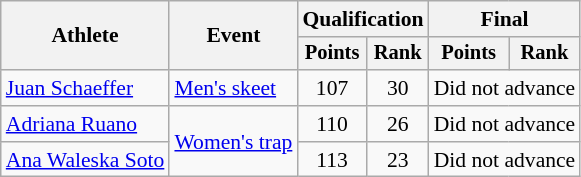<table class="wikitable" style="font-size:90%">
<tr>
<th rowspan="2">Athlete</th>
<th rowspan="2">Event</th>
<th colspan=2>Qualification</th>
<th colspan=2>Final</th>
</tr>
<tr style="font-size:95%">
<th>Points</th>
<th>Rank</th>
<th>Points</th>
<th>Rank</th>
</tr>
<tr align=center>
<td align=left><a href='#'>Juan Schaeffer</a></td>
<td align=left><a href='#'>Men's skeet</a></td>
<td>107</td>
<td>30</td>
<td colspan=2>Did not advance</td>
</tr>
<tr align=center>
<td align=left><a href='#'>Adriana Ruano</a></td>
<td align=left rowspan=2><a href='#'>Women's trap</a></td>
<td>110</td>
<td>26</td>
<td colspan=2>Did not advance</td>
</tr>
<tr align=center>
<td align=left><a href='#'>Ana Waleska Soto</a></td>
<td>113</td>
<td>23</td>
<td colspan=2>Did not advance</td>
</tr>
</table>
